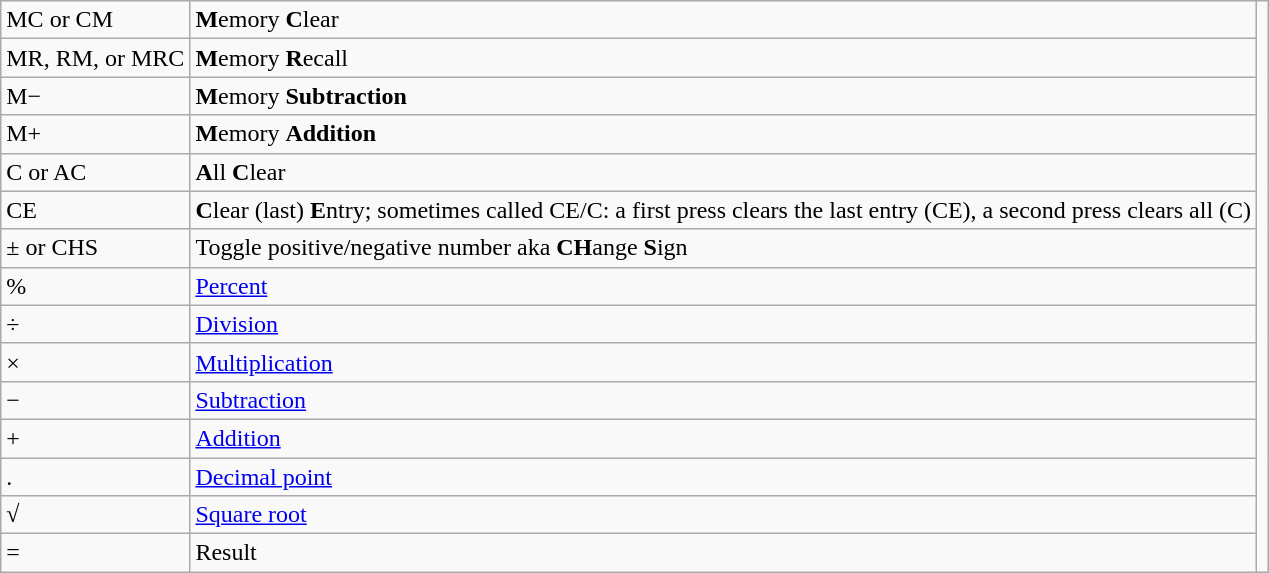<table class="wikitable" style="clear:right">
<tr>
<td>MC or CM</td>
<td><strong>M</strong>emory <strong>C</strong>lear</td>
<td rowspan="15"></td>
</tr>
<tr>
<td>MR, RM, or MRC</td>
<td><strong>M</strong>emory <strong>R</strong>ecall</td>
</tr>
<tr>
<td>M−</td>
<td><strong>M</strong>emory <strong>Subtraction</strong></td>
</tr>
<tr>
<td>M+</td>
<td><strong>M</strong>emory <strong>Addition</strong></td>
</tr>
<tr>
<td>C or AC</td>
<td><strong>A</strong>ll <strong>C</strong>lear</td>
</tr>
<tr>
<td>CE</td>
<td><strong>C</strong>lear (last) <strong>E</strong>ntry; sometimes called CE/C: a first press clears the last entry (CE), a second press clears all (C)</td>
</tr>
<tr>
<td>± or CHS</td>
<td>Toggle positive/negative number aka <strong>CH</strong>ange <strong>S</strong>ign</td>
</tr>
<tr>
<td>%</td>
<td><a href='#'>Percent</a></td>
</tr>
<tr>
<td>÷</td>
<td><a href='#'>Division</a></td>
</tr>
<tr>
<td>×</td>
<td><a href='#'>Multiplication</a></td>
</tr>
<tr>
<td>−</td>
<td><a href='#'>Subtraction</a></td>
</tr>
<tr>
<td>+</td>
<td><a href='#'>Addition</a></td>
</tr>
<tr>
<td>.</td>
<td><a href='#'>Decimal point</a></td>
</tr>
<tr>
<td>√</td>
<td><a href='#'>Square root</a></td>
</tr>
<tr>
<td>=</td>
<td>Result</td>
</tr>
</table>
